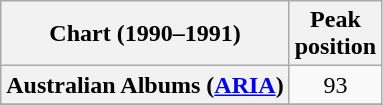<table class="wikitable sortable plainrowheaders" style="text-align:center">
<tr>
<th scope="col">Chart (1990–1991)</th>
<th scope="col">Peak<br>position</th>
</tr>
<tr>
<th scope="row">Australian Albums (<a href='#'>ARIA</a>)</th>
<td>93</td>
</tr>
<tr>
</tr>
<tr>
</tr>
<tr>
</tr>
<tr>
</tr>
</table>
